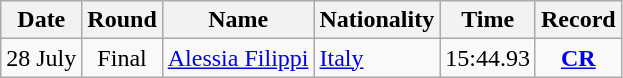<table class="wikitable" style="text-align:center">
<tr>
<th>Date</th>
<th>Round</th>
<th>Name</th>
<th>Nationality</th>
<th>Time</th>
<th>Record</th>
</tr>
<tr>
<td>28 July</td>
<td>Final</td>
<td align="left"><a href='#'>Alessia Filippi</a></td>
<td align="left"> <a href='#'>Italy</a></td>
<td>15:44.93</td>
<td><strong><a href='#'>CR</a></strong></td>
</tr>
</table>
